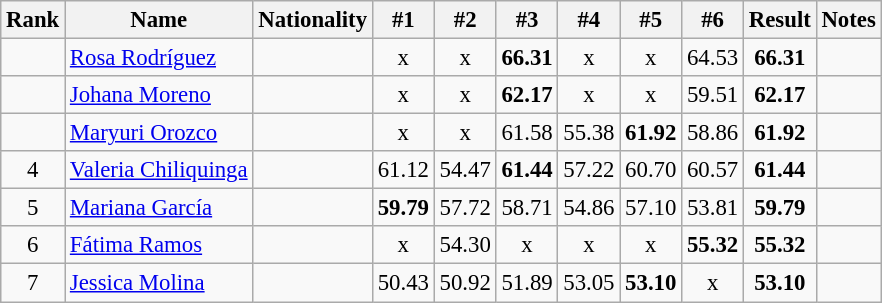<table class="wikitable sortable" style="text-align:center;font-size:95%">
<tr>
<th>Rank</th>
<th>Name</th>
<th>Nationality</th>
<th>#1</th>
<th>#2</th>
<th>#3</th>
<th>#4</th>
<th>#5</th>
<th>#6</th>
<th>Result</th>
<th>Notes</th>
</tr>
<tr>
<td></td>
<td align=left><a href='#'>Rosa Rodríguez</a></td>
<td align=left></td>
<td>x</td>
<td>x</td>
<td><strong>66.31</strong></td>
<td>x</td>
<td>x</td>
<td>64.53</td>
<td><strong>66.31</strong></td>
<td></td>
</tr>
<tr>
<td></td>
<td align=left><a href='#'>Johana Moreno</a></td>
<td align=left></td>
<td>x</td>
<td>x</td>
<td><strong>62.17</strong></td>
<td>x</td>
<td>x</td>
<td>59.51</td>
<td><strong>62.17</strong></td>
<td></td>
</tr>
<tr>
<td></td>
<td align=left><a href='#'>Maryuri Orozco</a></td>
<td align=left></td>
<td>x</td>
<td>x</td>
<td>61.58</td>
<td>55.38</td>
<td><strong>61.92</strong></td>
<td>58.86</td>
<td><strong>61.92</strong></td>
<td></td>
</tr>
<tr>
<td>4</td>
<td align=left><a href='#'>Valeria Chiliquinga</a></td>
<td align=left></td>
<td>61.12</td>
<td>54.47</td>
<td><strong>61.44</strong></td>
<td>57.22</td>
<td>60.70</td>
<td>60.57</td>
<td><strong>61.44</strong></td>
<td></td>
</tr>
<tr>
<td>5</td>
<td align=left><a href='#'>Mariana García</a></td>
<td align=left></td>
<td><strong>59.79</strong></td>
<td>57.72</td>
<td>58.71</td>
<td>54.86</td>
<td>57.10</td>
<td>53.81</td>
<td><strong>59.79</strong></td>
<td></td>
</tr>
<tr>
<td>6</td>
<td align=left><a href='#'>Fátima Ramos</a></td>
<td align=left></td>
<td>x</td>
<td>54.30</td>
<td>x</td>
<td>x</td>
<td>x</td>
<td><strong>55.32</strong></td>
<td><strong>55.32</strong></td>
<td></td>
</tr>
<tr>
<td>7</td>
<td align=left><a href='#'>Jessica Molina</a></td>
<td align=left></td>
<td>50.43</td>
<td>50.92</td>
<td>51.89</td>
<td>53.05</td>
<td><strong>53.10</strong></td>
<td>x</td>
<td><strong>53.10</strong></td>
<td></td>
</tr>
</table>
